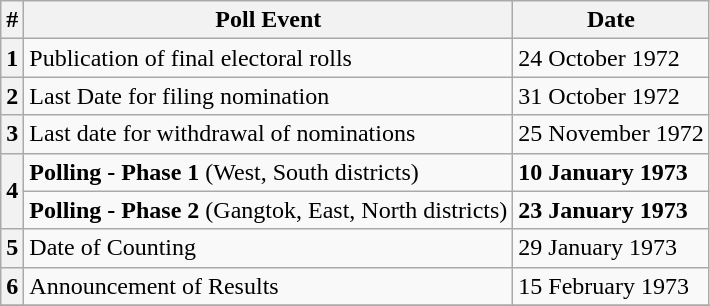<table class="wikitable sortable">
<tr>
<th>#</th>
<th>Poll Event</th>
<th>Date</th>
</tr>
<tr>
<th>1</th>
<td>Publication of final electoral rolls</td>
<td>24 October 1972</td>
</tr>
<tr>
<th>2</th>
<td>Last Date for filing nomination</td>
<td>31 October 1972</td>
</tr>
<tr>
<th>3</th>
<td>Last date for withdrawal of nominations</td>
<td>25 November 1972</td>
</tr>
<tr>
<th rowspan=2>4</th>
<td><strong>Polling - Phase 1</strong> (West, South districts)</td>
<td><strong>10 January 1973</strong></td>
</tr>
<tr>
<td><strong>Polling - Phase 2</strong> (Gangtok, East, North districts)</td>
<td><strong>23 January 1973</strong></td>
</tr>
<tr>
<th>5</th>
<td>Date of Counting</td>
<td>29 January 1973</td>
</tr>
<tr>
<th>6</th>
<td>Announcement of Results</td>
<td>15 February 1973</td>
</tr>
<tr>
</tr>
</table>
